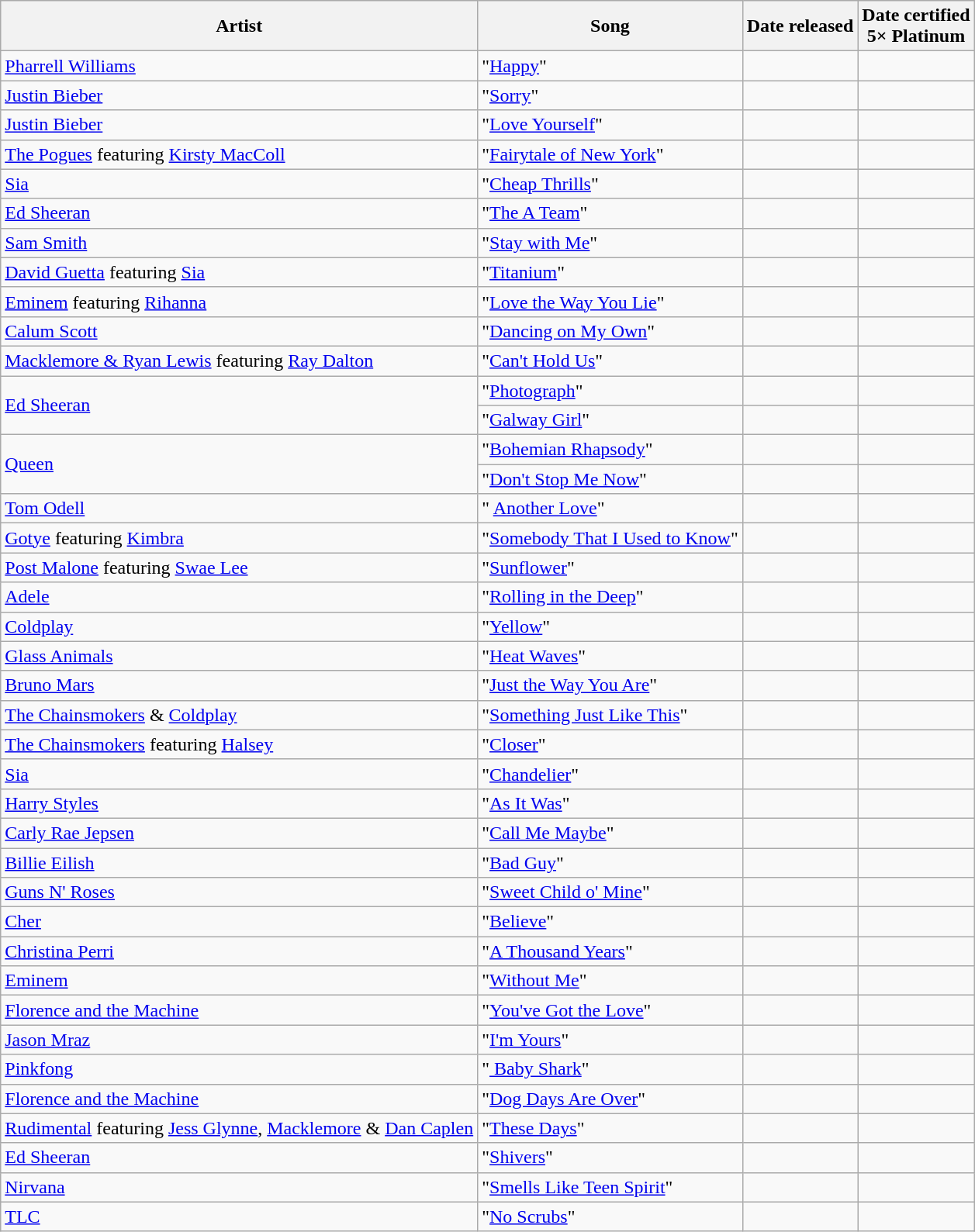<table class="wikitable plainrowheaders sortable">
<tr>
<th scope=col>Artist</th>
<th scope=col>Song</th>
<th scope=col>Date released</th>
<th scope=col>Date certified<br>5× Platinum</th>
</tr>
<tr>
<td><a href='#'>Pharrell Williams</a></td>
<td>"<a href='#'>Happy</a>"</td>
<td></td>
<td></td>
</tr>
<tr>
<td><a href='#'>Justin Bieber</a></td>
<td>"<a href='#'>Sorry</a>"</td>
<td></td>
<td></td>
</tr>
<tr>
<td><a href='#'>Justin Bieber</a></td>
<td>"<a href='#'>Love Yourself</a>"</td>
<td></td>
<td></td>
</tr>
<tr>
<td><a href='#'>The Pogues</a> featuring <a href='#'>Kirsty MacColl</a></td>
<td>"<a href='#'>Fairytale of New York</a>"</td>
<td></td>
<td></td>
</tr>
<tr>
<td><a href='#'>Sia</a></td>
<td>"<a href='#'>Cheap Thrills</a>"</td>
<td></td>
<td></td>
</tr>
<tr>
<td><a href='#'>Ed Sheeran</a></td>
<td>"<a href='#'>The A Team</a>"</td>
<td></td>
<td></td>
</tr>
<tr>
<td><a href='#'>Sam Smith</a></td>
<td>"<a href='#'>Stay with Me</a>"</td>
<td></td>
<td></td>
</tr>
<tr>
<td><a href='#'>David Guetta</a> featuring <a href='#'>Sia</a></td>
<td>"<a href='#'>Titanium</a>"</td>
<td></td>
<td></td>
</tr>
<tr>
<td><a href='#'>Eminem</a> featuring <a href='#'>Rihanna</a></td>
<td>"<a href='#'>Love the Way You Lie</a>"</td>
<td></td>
<td></td>
</tr>
<tr>
<td><a href='#'>Calum Scott</a></td>
<td>"<a href='#'>Dancing on My Own</a>"</td>
<td></td>
<td></td>
</tr>
<tr>
<td><a href='#'>Macklemore & Ryan Lewis</a> featuring <a href='#'>Ray Dalton</a></td>
<td>"<a href='#'>Can't Hold Us</a>"</td>
<td></td>
<td></td>
</tr>
<tr>
<td rowspan="2"><a href='#'>Ed Sheeran</a></td>
<td>"<a href='#'>Photograph</a>"</td>
<td></td>
<td></td>
</tr>
<tr>
<td>"<a href='#'>Galway Girl</a>"</td>
<td></td>
<td></td>
</tr>
<tr>
<td rowspan="2"><a href='#'>Queen</a></td>
<td>"<a href='#'>Bohemian Rhapsody</a>"</td>
<td></td>
<td></td>
</tr>
<tr>
<td>"<a href='#'>Don't Stop Me Now</a>"</td>
<td></td>
<td></td>
</tr>
<tr>
<td><a href='#'>Tom Odell</a></td>
<td>" <a href='#'>Another Love</a>"</td>
<td></td>
<td></td>
</tr>
<tr>
<td><a href='#'>Gotye</a> featuring <a href='#'>Kimbra</a></td>
<td>"<a href='#'>Somebody That I Used to Know</a>"</td>
<td></td>
<td></td>
</tr>
<tr>
<td><a href='#'>Post Malone</a> featuring <a href='#'>Swae Lee</a></td>
<td>"<a href='#'>Sunflower</a>"</td>
<td></td>
<td></td>
</tr>
<tr>
<td><a href='#'>Adele</a></td>
<td>"<a href='#'>Rolling in the Deep</a>"</td>
<td></td>
<td></td>
</tr>
<tr>
<td><a href='#'>Coldplay</a></td>
<td>"<a href='#'>Yellow</a>"</td>
<td></td>
<td></td>
</tr>
<tr>
<td><a href='#'>Glass Animals</a></td>
<td>"<a href='#'>Heat Waves</a>"</td>
<td></td>
<td></td>
</tr>
<tr>
<td><a href='#'>Bruno Mars</a></td>
<td>"<a href='#'>Just the Way You Are</a>"</td>
<td></td>
<td></td>
</tr>
<tr>
<td><a href='#'>The Chainsmokers</a> & <a href='#'>Coldplay</a></td>
<td>"<a href='#'>Something Just Like This</a>"</td>
<td></td>
<td></td>
</tr>
<tr>
<td><a href='#'>The Chainsmokers</a> featuring <a href='#'>Halsey</a></td>
<td>"<a href='#'>Closer</a>"</td>
<td></td>
<td></td>
</tr>
<tr>
<td><a href='#'>Sia</a></td>
<td>"<a href='#'>Chandelier</a>"</td>
<td></td>
<td></td>
</tr>
<tr>
<td><a href='#'>Harry Styles</a></td>
<td>"<a href='#'>As It Was</a>"</td>
<td></td>
<td></td>
</tr>
<tr>
<td><a href='#'>Carly Rae Jepsen</a></td>
<td>"<a href='#'>Call Me Maybe</a>"</td>
<td></td>
<td></td>
</tr>
<tr>
<td><a href='#'>Billie Eilish</a></td>
<td>"<a href='#'>Bad Guy</a>"</td>
<td></td>
<td></td>
</tr>
<tr>
<td><a href='#'>Guns N' Roses</a></td>
<td>"<a href='#'>Sweet Child o' Mine</a>"</td>
<td></td>
<td></td>
</tr>
<tr>
<td><a href='#'>Cher</a></td>
<td>"<a href='#'>Believe</a>"</td>
<td></td>
<td></td>
</tr>
<tr>
<td><a href='#'>Christina Perri</a></td>
<td>"<a href='#'>A Thousand Years</a>"</td>
<td></td>
<td></td>
</tr>
<tr>
<td><a href='#'>Eminem</a></td>
<td>"<a href='#'>Without Me</a>"</td>
<td></td>
<td></td>
</tr>
<tr>
<td><a href='#'>Florence and the Machine</a></td>
<td>"<a href='#'>You've Got the Love</a>"</td>
<td></td>
<td></td>
</tr>
<tr>
<td><a href='#'>Jason Mraz</a></td>
<td>"<a href='#'>I'm Yours</a>"</td>
<td></td>
<td></td>
</tr>
<tr>
<td><a href='#'>Pinkfong</a></td>
<td>"<a href='#'> Baby Shark</a>"</td>
<td></td>
<td></td>
</tr>
<tr>
<td><a href='#'>Florence and the Machine</a></td>
<td>"<a href='#'>Dog Days Are Over</a>"</td>
<td></td>
<td></td>
</tr>
<tr>
<td><a href='#'>Rudimental</a> featuring <a href='#'>Jess Glynne</a>, <a href='#'>Macklemore</a> & <a href='#'>Dan Caplen</a></td>
<td>"<a href='#'>These Days</a>"</td>
<td></td>
<td></td>
</tr>
<tr>
<td><a href='#'>Ed Sheeran</a></td>
<td>"<a href='#'>Shivers</a>"</td>
<td></td>
<td></td>
</tr>
<tr>
<td><a href='#'>Nirvana</a></td>
<td>"<a href='#'>Smells Like Teen Spirit</a>"</td>
<td></td>
<td></td>
</tr>
<tr>
<td><a href='#'>TLC</a></td>
<td>"<a href='#'>No Scrubs</a>"</td>
<td></td>
<td></td>
</tr>
</table>
